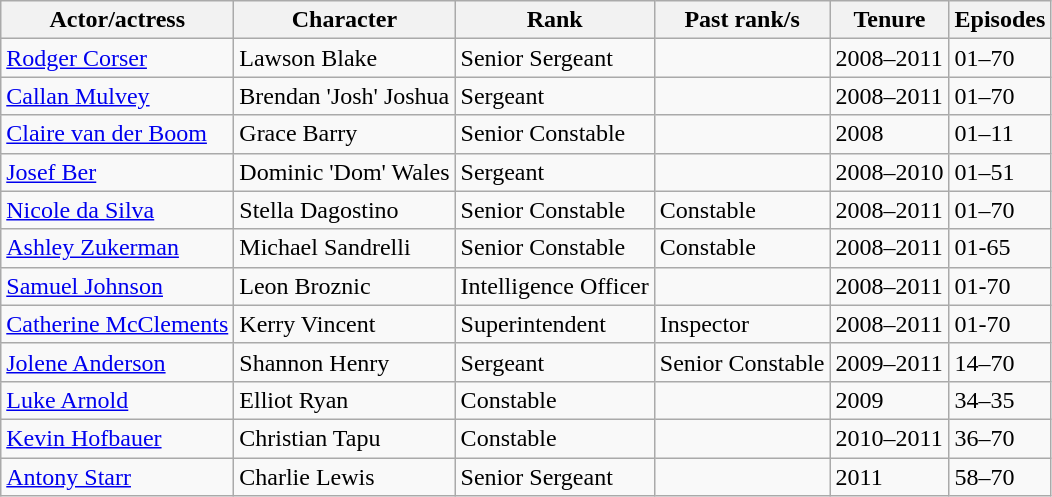<table class="wikitable">
<tr>
<th>Actor/actress</th>
<th>Character</th>
<th>Rank</th>
<th>Past rank/s</th>
<th>Tenure</th>
<th>Episodes</th>
</tr>
<tr>
<td><a href='#'>Rodger Corser</a></td>
<td>Lawson Blake</td>
<td>Senior Sergeant</td>
<td></td>
<td>2008–2011</td>
<td>01–70</td>
</tr>
<tr>
<td><a href='#'>Callan Mulvey</a></td>
<td>Brendan 'Josh' Joshua</td>
<td>Sergeant</td>
<td></td>
<td>2008–2011</td>
<td>01–70</td>
</tr>
<tr>
<td><a href='#'>Claire van der Boom</a></td>
<td>Grace Barry</td>
<td>Senior Constable</td>
<td></td>
<td>2008</td>
<td>01–11</td>
</tr>
<tr>
<td><a href='#'>Josef Ber</a></td>
<td>Dominic 'Dom' Wales</td>
<td>Sergeant</td>
<td></td>
<td>2008–2010</td>
<td>01–51</td>
</tr>
<tr>
<td><a href='#'>Nicole da Silva</a></td>
<td>Stella Dagostino</td>
<td>Senior Constable</td>
<td>Constable</td>
<td>2008–2011</td>
<td>01–70</td>
</tr>
<tr>
<td><a href='#'>Ashley Zukerman</a></td>
<td>Michael Sandrelli</td>
<td>Senior Constable</td>
<td>Constable</td>
<td>2008–2011</td>
<td>01-65</td>
</tr>
<tr>
<td><a href='#'>Samuel Johnson</a></td>
<td>Leon Broznic</td>
<td>Intelligence Officer</td>
<td></td>
<td>2008–2011</td>
<td>01-70</td>
</tr>
<tr>
<td><a href='#'>Catherine McClements</a></td>
<td>Kerry Vincent</td>
<td>Superintendent</td>
<td>Inspector</td>
<td>2008–2011</td>
<td>01-70</td>
</tr>
<tr>
<td><a href='#'>Jolene Anderson</a></td>
<td>Shannon Henry</td>
<td>Sergeant</td>
<td>Senior Constable</td>
<td>2009–2011</td>
<td>14–70</td>
</tr>
<tr>
<td><a href='#'>Luke Arnold</a></td>
<td>Elliot Ryan</td>
<td>Constable</td>
<td></td>
<td>2009</td>
<td>34–35</td>
</tr>
<tr>
<td><a href='#'>Kevin Hofbauer</a></td>
<td>Christian Tapu</td>
<td>Constable</td>
<td></td>
<td>2010–2011</td>
<td>36–70</td>
</tr>
<tr>
<td><a href='#'>Antony Starr</a></td>
<td>Charlie Lewis</td>
<td>Senior Sergeant</td>
<td></td>
<td>2011</td>
<td>58–70</td>
</tr>
</table>
